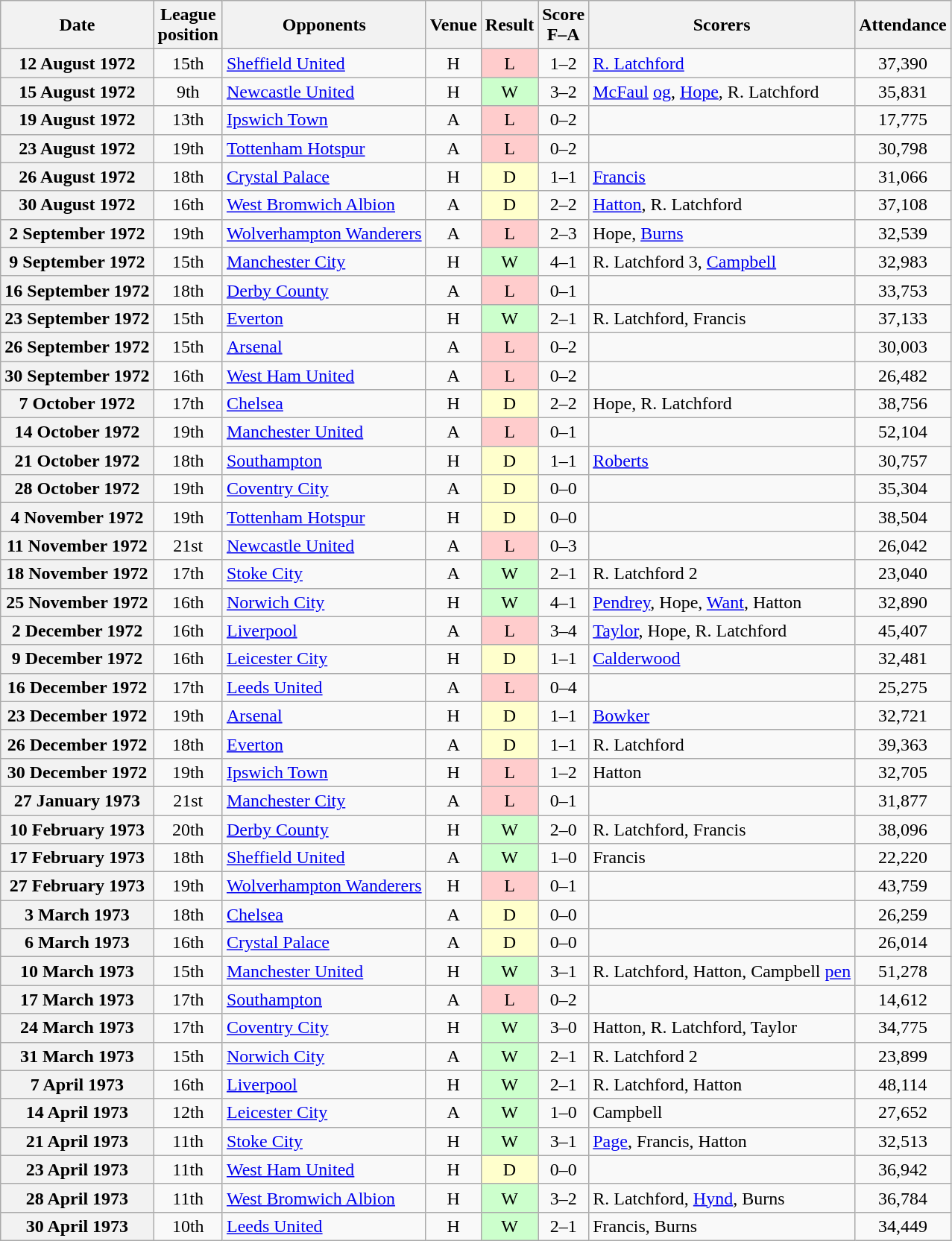<table class="wikitable plainrowheaders" style="text-align:center">
<tr>
<th scope="col">Date</th>
<th scope="col">League<br>position</th>
<th scope="col">Opponents</th>
<th scope="col">Venue</th>
<th scope="col">Result</th>
<th scope="col">Score<br>F–A</th>
<th scope="col">Scorers</th>
<th scope="col">Attendance</th>
</tr>
<tr>
<th scope="row">12 August 1972</th>
<td>15th</td>
<td align="left"><a href='#'>Sheffield United</a></td>
<td>H</td>
<td style=background:#fcc>L</td>
<td>1–2</td>
<td align="left"><a href='#'>R. Latchford</a></td>
<td>37,390</td>
</tr>
<tr>
<th scope="row">15 August 1972</th>
<td>9th</td>
<td align="left"><a href='#'>Newcastle United</a></td>
<td>H</td>
<td style=background:#cfc>W</td>
<td>3–2</td>
<td align="left"><a href='#'>McFaul</a> <a href='#'>og</a>, <a href='#'>Hope</a>, R. Latchford</td>
<td>35,831</td>
</tr>
<tr>
<th scope="row">19 August 1972</th>
<td>13th</td>
<td align="left"><a href='#'>Ipswich Town</a></td>
<td>A</td>
<td style=background:#fcc>L</td>
<td>0–2</td>
<td></td>
<td>17,775</td>
</tr>
<tr>
<th scope="row">23 August 1972</th>
<td>19th</td>
<td align="left"><a href='#'>Tottenham Hotspur</a></td>
<td>A</td>
<td style=background:#fcc>L</td>
<td>0–2</td>
<td></td>
<td>30,798</td>
</tr>
<tr>
<th scope="row">26 August 1972</th>
<td>18th</td>
<td align="left"><a href='#'>Crystal Palace</a></td>
<td>H</td>
<td style=background:#ffc>D</td>
<td>1–1</td>
<td align="left"><a href='#'>Francis</a></td>
<td>31,066</td>
</tr>
<tr>
<th scope="row">30 August 1972</th>
<td>16th</td>
<td align="left"><a href='#'>West Bromwich Albion</a></td>
<td>A</td>
<td style=background:#ffc>D</td>
<td>2–2</td>
<td align="left"><a href='#'>Hatton</a>, R. Latchford</td>
<td>37,108</td>
</tr>
<tr>
<th scope="row">2 September 1972</th>
<td>19th</td>
<td align="left"><a href='#'>Wolverhampton Wanderers</a></td>
<td>A</td>
<td style=background:#fcc>L</td>
<td>2–3</td>
<td align="left">Hope, <a href='#'>Burns</a></td>
<td>32,539</td>
</tr>
<tr>
<th scope="row">9 September 1972</th>
<td>15th</td>
<td align="left"><a href='#'>Manchester City</a></td>
<td>H</td>
<td style=background:#cfc>W</td>
<td>4–1</td>
<td align="left">R. Latchford 3, <a href='#'>Campbell</a></td>
<td>32,983</td>
</tr>
<tr>
<th scope="row">16 September 1972</th>
<td>18th</td>
<td align="left"><a href='#'>Derby County</a></td>
<td>A</td>
<td style=background:#fcc>L</td>
<td>0–1</td>
<td></td>
<td>33,753</td>
</tr>
<tr>
<th scope="row">23 September 1972</th>
<td>15th</td>
<td align="left"><a href='#'>Everton</a></td>
<td>H</td>
<td style=background:#cfc>W</td>
<td>2–1</td>
<td align="left">R. Latchford, Francis</td>
<td>37,133</td>
</tr>
<tr>
<th scope="row">26 September 1972</th>
<td>15th</td>
<td align="left"><a href='#'>Arsenal</a></td>
<td>A</td>
<td style=background:#fcc>L</td>
<td>0–2</td>
<td></td>
<td>30,003</td>
</tr>
<tr>
<th scope="row">30 September 1972</th>
<td>16th</td>
<td align="left"><a href='#'>West Ham United</a></td>
<td>A</td>
<td style=background:#fcc>L</td>
<td>0–2</td>
<td></td>
<td>26,482</td>
</tr>
<tr>
<th scope="row">7 October 1972</th>
<td>17th</td>
<td align="left"><a href='#'>Chelsea</a></td>
<td>H</td>
<td style=background:#ffc>D</td>
<td>2–2</td>
<td align="left">Hope, R. Latchford</td>
<td>38,756</td>
</tr>
<tr>
<th scope="row">14 October 1972</th>
<td>19th</td>
<td align="left"><a href='#'>Manchester United</a></td>
<td>A</td>
<td style=background:#fcc>L</td>
<td>0–1</td>
<td></td>
<td>52,104</td>
</tr>
<tr>
<th scope="row">21 October 1972</th>
<td>18th</td>
<td align="left"><a href='#'>Southampton</a></td>
<td>H</td>
<td style=background:#ffc>D</td>
<td>1–1</td>
<td align="left"><a href='#'>Roberts</a></td>
<td>30,757</td>
</tr>
<tr>
<th scope="row">28 October 1972</th>
<td>19th</td>
<td align="left"><a href='#'>Coventry City</a></td>
<td>A</td>
<td style=background:#ffc>D</td>
<td>0–0</td>
<td></td>
<td>35,304</td>
</tr>
<tr>
<th scope="row">4 November 1972</th>
<td>19th</td>
<td align="left"><a href='#'>Tottenham Hotspur</a></td>
<td>H</td>
<td style=background:#ffc>D</td>
<td>0–0</td>
<td></td>
<td>38,504</td>
</tr>
<tr>
<th scope="row">11 November 1972</th>
<td>21st</td>
<td align="left"><a href='#'>Newcastle United</a></td>
<td>A</td>
<td style=background:#fcc>L</td>
<td>0–3</td>
<td></td>
<td>26,042</td>
</tr>
<tr>
<th scope="row">18 November 1972</th>
<td>17th</td>
<td align="left"><a href='#'>Stoke City</a></td>
<td>A</td>
<td style=background:#cfc>W</td>
<td>2–1</td>
<td align="left">R. Latchford 2</td>
<td>23,040</td>
</tr>
<tr>
<th scope="row">25 November 1972</th>
<td>16th</td>
<td align="left"><a href='#'>Norwich City</a></td>
<td>H</td>
<td style=background:#cfc>W</td>
<td>4–1</td>
<td align="left"><a href='#'>Pendrey</a>, Hope, <a href='#'>Want</a>, Hatton</td>
<td>32,890</td>
</tr>
<tr>
<th scope="row">2 December 1972</th>
<td>16th</td>
<td align="left"><a href='#'>Liverpool</a></td>
<td>A</td>
<td style=background:#fcc>L</td>
<td>3–4</td>
<td align="left"><a href='#'>Taylor</a>, Hope, R. Latchford</td>
<td>45,407</td>
</tr>
<tr>
<th scope="row">9 December 1972</th>
<td>16th</td>
<td align="left"><a href='#'>Leicester City</a></td>
<td>H</td>
<td style=background:#ffc>D</td>
<td>1–1</td>
<td align="left"><a href='#'>Calderwood</a></td>
<td>32,481</td>
</tr>
<tr>
<th scope="row">16 December 1972</th>
<td>17th</td>
<td align="left"><a href='#'>Leeds United</a></td>
<td>A</td>
<td style=background:#fcc>L</td>
<td>0–4</td>
<td></td>
<td>25,275</td>
</tr>
<tr>
<th scope="row">23 December 1972</th>
<td>19th</td>
<td align="left"><a href='#'>Arsenal</a></td>
<td>H</td>
<td style=background:#ffc>D</td>
<td>1–1</td>
<td align="left"><a href='#'>Bowker</a></td>
<td>32,721</td>
</tr>
<tr>
<th scope="row">26 December 1972</th>
<td>18th</td>
<td align="left"><a href='#'>Everton</a></td>
<td>A</td>
<td style=background:#ffc>D</td>
<td>1–1</td>
<td align="left">R. Latchford</td>
<td>39,363</td>
</tr>
<tr>
<th scope="row">30 December 1972</th>
<td>19th</td>
<td align="left"><a href='#'>Ipswich Town</a></td>
<td>H</td>
<td style=background:#fcc>L</td>
<td>1–2</td>
<td align="left">Hatton</td>
<td>32,705</td>
</tr>
<tr>
<th scope="row">27 January 1973</th>
<td>21st</td>
<td align="left"><a href='#'>Manchester City</a></td>
<td>A</td>
<td style=background:#fcc>L</td>
<td>0–1</td>
<td></td>
<td>31,877</td>
</tr>
<tr>
<th scope="row">10 February 1973</th>
<td>20th</td>
<td align="left"><a href='#'>Derby County</a></td>
<td>H</td>
<td style=background:#cfc>W</td>
<td>2–0</td>
<td align="left">R. Latchford, Francis</td>
<td>38,096</td>
</tr>
<tr>
<th scope="row">17 February 1973</th>
<td>18th</td>
<td align="left"><a href='#'>Sheffield United</a></td>
<td>A</td>
<td style=background:#cfc>W</td>
<td>1–0</td>
<td align="left">Francis</td>
<td>22,220</td>
</tr>
<tr>
<th scope="row">27 February 1973</th>
<td>19th</td>
<td align="left"><a href='#'>Wolverhampton Wanderers</a></td>
<td>H</td>
<td style=background:#fcc>L</td>
<td>0–1</td>
<td></td>
<td>43,759</td>
</tr>
<tr>
<th scope="row">3 March 1973</th>
<td>18th</td>
<td align="left"><a href='#'>Chelsea</a></td>
<td>A</td>
<td style=background:#ffc>D</td>
<td>0–0</td>
<td></td>
<td>26,259</td>
</tr>
<tr>
<th scope="row">6 March 1973</th>
<td>16th</td>
<td align="left"><a href='#'>Crystal Palace</a></td>
<td>A</td>
<td style=background:#ffc>D</td>
<td>0–0</td>
<td></td>
<td>26,014</td>
</tr>
<tr>
<th scope="row">10 March 1973</th>
<td>15th</td>
<td align="left"><a href='#'>Manchester United</a></td>
<td>H</td>
<td style=background:#cfc>W</td>
<td>3–1</td>
<td align="left">R. Latchford, Hatton, Campbell <a href='#'>pen</a></td>
<td>51,278</td>
</tr>
<tr>
<th scope="row">17 March 1973</th>
<td>17th</td>
<td align="left"><a href='#'>Southampton</a></td>
<td>A</td>
<td style=background:#fcc>L</td>
<td>0–2</td>
<td></td>
<td>14,612</td>
</tr>
<tr>
<th scope="row">24 March 1973</th>
<td>17th</td>
<td align="left"><a href='#'>Coventry City</a></td>
<td>H</td>
<td style=background:#cfc>W</td>
<td>3–0</td>
<td align="left">Hatton, R. Latchford, Taylor</td>
<td>34,775</td>
</tr>
<tr>
<th scope="row">31 March 1973</th>
<td>15th</td>
<td align="left"><a href='#'>Norwich City</a></td>
<td>A</td>
<td style=background:#cfc>W</td>
<td>2–1</td>
<td align="left">R. Latchford 2</td>
<td>23,899</td>
</tr>
<tr>
<th scope="row">7 April 1973</th>
<td>16th</td>
<td align="left"><a href='#'>Liverpool</a></td>
<td>H</td>
<td style=background:#cfc>W</td>
<td>2–1</td>
<td align="left">R. Latchford, Hatton</td>
<td>48,114</td>
</tr>
<tr>
<th scope="row">14 April 1973</th>
<td>12th</td>
<td align="left"><a href='#'>Leicester City</a></td>
<td>A</td>
<td style=background:#cfc>W</td>
<td>1–0</td>
<td align="left">Campbell</td>
<td>27,652</td>
</tr>
<tr>
<th scope="row">21 April 1973</th>
<td>11th</td>
<td align="left"><a href='#'>Stoke City</a></td>
<td>H</td>
<td style=background:#cfc>W</td>
<td>3–1</td>
<td align="left"><a href='#'>Page</a>, Francis, Hatton</td>
<td>32,513</td>
</tr>
<tr>
<th scope="row">23 April 1973</th>
<td>11th</td>
<td align="left"><a href='#'>West Ham United</a></td>
<td>H</td>
<td style=background:#ffc>D</td>
<td>0–0</td>
<td></td>
<td>36,942</td>
</tr>
<tr>
<th scope="row">28 April 1973</th>
<td>11th</td>
<td align="left"><a href='#'>West Bromwich Albion</a></td>
<td>H</td>
<td style=background:#cfc>W</td>
<td>3–2</td>
<td align="left">R. Latchford, <a href='#'>Hynd</a>, Burns</td>
<td>36,784</td>
</tr>
<tr>
<th scope="row">30 April 1973</th>
<td>10th</td>
<td align="left"><a href='#'>Leeds United</a></td>
<td>H</td>
<td style=background:#cfc>W</td>
<td>2–1</td>
<td align="left">Francis, Burns</td>
<td>34,449</td>
</tr>
</table>
